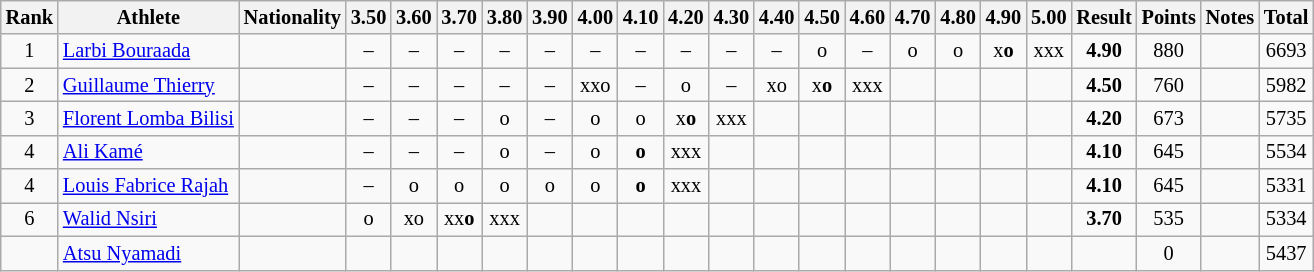<table class="wikitable sortable" style="text-align:center;font-size:85%">
<tr>
<th>Rank</th>
<th>Athlete</th>
<th>Nationality</th>
<th>3.50</th>
<th>3.60</th>
<th>3.70</th>
<th>3.80</th>
<th>3.90</th>
<th>4.00</th>
<th>4.10</th>
<th>4.20</th>
<th>4.30</th>
<th>4.40</th>
<th>4.50</th>
<th>4.60</th>
<th>4.70</th>
<th>4.80</th>
<th>4.90</th>
<th>5.00</th>
<th>Result</th>
<th>Points</th>
<th>Notes</th>
<th>Total</th>
</tr>
<tr>
<td>1</td>
<td align=left><a href='#'>Larbi Bouraada</a></td>
<td align=left></td>
<td>–</td>
<td>–</td>
<td>–</td>
<td>–</td>
<td>–</td>
<td>–</td>
<td>–</td>
<td>–</td>
<td>–</td>
<td>–</td>
<td>o</td>
<td>–</td>
<td>o</td>
<td>o</td>
<td>x<strong>o</strong></td>
<td>xxx</td>
<td><strong>4.90</strong></td>
<td>880</td>
<td></td>
<td>6693</td>
</tr>
<tr>
<td>2</td>
<td align=left><a href='#'>Guillaume Thierry</a></td>
<td align=left></td>
<td>–</td>
<td>–</td>
<td>–</td>
<td>–</td>
<td>–</td>
<td>xxo</td>
<td>–</td>
<td>o</td>
<td>–</td>
<td>xo</td>
<td>x<strong>o</strong></td>
<td>xxx</td>
<td></td>
<td></td>
<td></td>
<td></td>
<td><strong>4.50</strong></td>
<td>760</td>
<td></td>
<td>5982</td>
</tr>
<tr>
<td>3</td>
<td align=left><a href='#'>Florent Lomba Bilisi</a></td>
<td align=left></td>
<td>–</td>
<td>–</td>
<td>–</td>
<td>o</td>
<td>–</td>
<td>o</td>
<td>o</td>
<td>x<strong>o</strong></td>
<td>xxx</td>
<td></td>
<td></td>
<td></td>
<td></td>
<td></td>
<td></td>
<td></td>
<td><strong>4.20</strong></td>
<td>673</td>
<td></td>
<td>5735</td>
</tr>
<tr>
<td>4</td>
<td align=left><a href='#'>Ali Kamé</a></td>
<td align=left></td>
<td>–</td>
<td>–</td>
<td>–</td>
<td>o</td>
<td>–</td>
<td>o</td>
<td><strong>o</strong></td>
<td>xxx</td>
<td></td>
<td></td>
<td></td>
<td></td>
<td></td>
<td></td>
<td></td>
<td></td>
<td><strong>4.10</strong></td>
<td>645</td>
<td></td>
<td>5534</td>
</tr>
<tr>
<td>4</td>
<td align=left><a href='#'>Louis Fabrice Rajah</a></td>
<td align=left></td>
<td>–</td>
<td>o</td>
<td>o</td>
<td>o</td>
<td>o</td>
<td>o</td>
<td><strong>o</strong></td>
<td>xxx</td>
<td></td>
<td></td>
<td></td>
<td></td>
<td></td>
<td></td>
<td></td>
<td></td>
<td><strong>4.10</strong></td>
<td>645</td>
<td></td>
<td>5331</td>
</tr>
<tr>
<td>6</td>
<td align=left><a href='#'>Walid Nsiri</a></td>
<td align=left></td>
<td>o</td>
<td>xo</td>
<td>xx<strong>o</strong></td>
<td>xxx</td>
<td></td>
<td></td>
<td></td>
<td></td>
<td></td>
<td></td>
<td></td>
<td></td>
<td></td>
<td></td>
<td></td>
<td></td>
<td><strong>3.70</strong></td>
<td>535</td>
<td></td>
<td>5334</td>
</tr>
<tr>
<td></td>
<td align=left><a href='#'>Atsu Nyamadi</a></td>
<td align=left></td>
<td></td>
<td></td>
<td></td>
<td></td>
<td></td>
<td></td>
<td></td>
<td></td>
<td></td>
<td></td>
<td></td>
<td></td>
<td></td>
<td></td>
<td></td>
<td></td>
<td><strong></strong></td>
<td>0</td>
<td></td>
<td>5437</td>
</tr>
</table>
